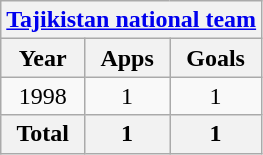<table class="wikitable" style="text-align:center">
<tr>
<th colspan=3><a href='#'>Tajikistan national team</a></th>
</tr>
<tr>
<th>Year</th>
<th>Apps</th>
<th>Goals</th>
</tr>
<tr>
<td>1998</td>
<td>1</td>
<td>1</td>
</tr>
<tr>
<th>Total</th>
<th>1</th>
<th>1</th>
</tr>
</table>
